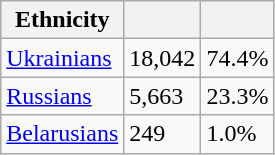<table class="wikitable">
<tr>
<th>Ethnicity</th>
<th></th>
<th></th>
</tr>
<tr>
<td><a href='#'>Ukrainians</a></td>
<td>18,042</td>
<td>74.4%</td>
</tr>
<tr>
<td><a href='#'>Russians</a></td>
<td>5,663</td>
<td>23.3%</td>
</tr>
<tr>
<td><a href='#'>Belarusians</a></td>
<td>249</td>
<td>1.0%</td>
</tr>
</table>
